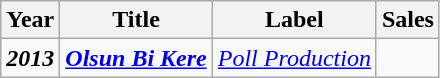<table class="wikitable">
<tr>
<th>Year</th>
<th>Title</th>
<th>Label</th>
<th>Sales</th>
</tr>
<tr>
<td><strong><em>2013</em></strong></td>
<td><strong><em><a href='#'>Olsun Bi Kere</a></em></strong></td>
<td rowspan="2"><em><a href='#'>Poll Production</a></em></td>
<td></td>
</tr>
</table>
